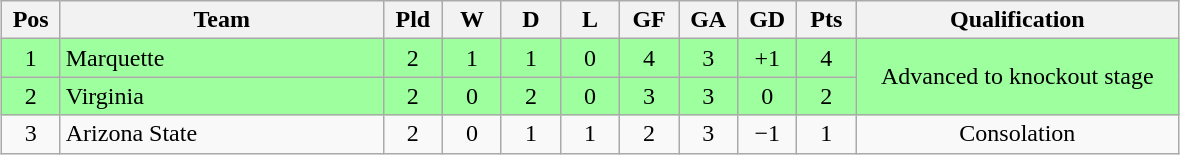<table class="wikitable" style="text-align:center; margin: 1em auto">
<tr>
<th style="width:2em">Pos</th>
<th style="width:13em">Team</th>
<th style="width:2em">Pld</th>
<th style="width:2em">W</th>
<th style="width:2em">D</th>
<th style="width:2em">L</th>
<th style="width:2em">GF</th>
<th style="width:2em">GA</th>
<th style="width:2em">GD</th>
<th style="width:2em">Pts</th>
<th style="width:13em">Qualification</th>
</tr>
<tr bgcolor="#9eff9e">
<td>1</td>
<td style="text-align:left">Marquette</td>
<td>2</td>
<td>1</td>
<td>1</td>
<td>0</td>
<td>4</td>
<td>3</td>
<td>+1</td>
<td>4</td>
<td rowspan="2">Advanced to knockout stage</td>
</tr>
<tr bgcolor="#9eff9e">
<td>2</td>
<td style="text-align:left">Virginia</td>
<td>2</td>
<td>0</td>
<td>2</td>
<td>0</td>
<td>3</td>
<td>3</td>
<td>0</td>
<td>2</td>
</tr>
<tr>
<td>3</td>
<td style="text-align:left">Arizona State</td>
<td>2</td>
<td>0</td>
<td>1</td>
<td>1</td>
<td>2</td>
<td>3</td>
<td>−1</td>
<td>1</td>
<td>Consolation</td>
</tr>
</table>
